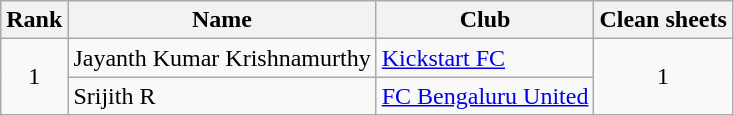<table Class ="wikitable sortable" style="text-align:center">
<tr>
<th>Rank</th>
<th>Name</th>
<th>Club</th>
<th>Clean sheets</th>
</tr>
<tr>
<td rowspan=2>1</td>
<td align="left"> Jayanth Kumar Krishnamurthy</td>
<td align="left"><a href='#'>Kickstart FC</a></td>
<td rowspan=2>1</td>
</tr>
<tr>
<td align="left"> Srijith R</td>
<td align="left"><a href='#'>FC Bengaluru United</a></td>
</tr>
</table>
